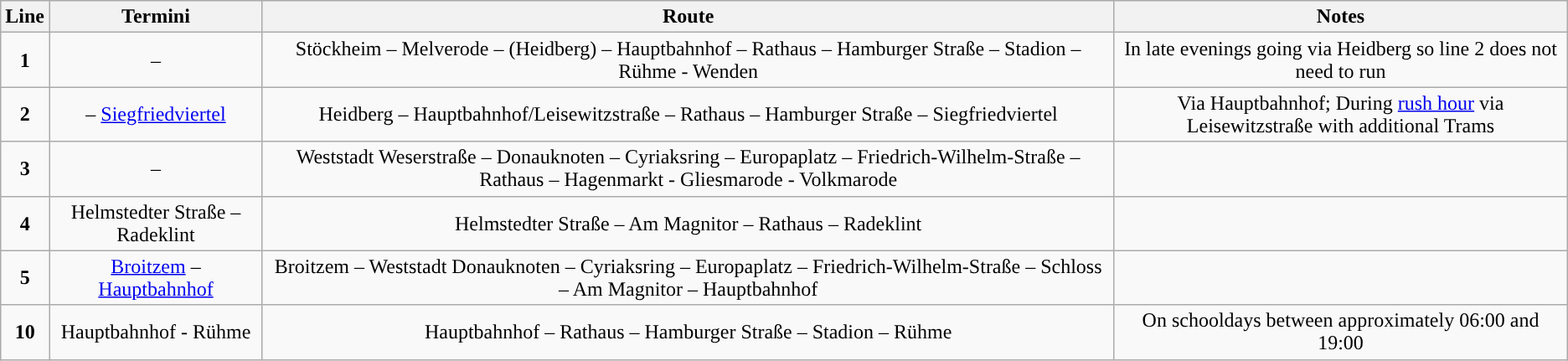<table class="wikitable">
<tr>
<th>Line</th>
<th>Termini</th>
<th>Route</th>
<th>Notes</th>
</tr>
<tr align="center">
<td><span><strong>1</strong></span></td>
<td> – </td>
<td>Stöckheim – Melverode – (Heidberg) – Hauptbahnhof – Rathaus – Hamburger Straße – Stadion – Rühme - Wenden</td>
<td>In late evenings going via Heidberg so line 2 does not need to run</td>
</tr>
<tr align="center">
<td><span><strong>2</strong></span></td>
<td> – <a href='#'>Siegfriedviertel</a></td>
<td>Heidberg – Hauptbahnhof/Leisewitzstraße – Rathaus – Hamburger Straße – Siegfriedviertel</td>
<td>Via Hauptbahnhof; During <a href='#'>rush hour</a> via Leisewitzstraße with additional Trams</td>
</tr>
<tr align="center">
<td><span><strong>3</strong></span></td>
<td> – </td>
<td>Weststadt Weserstraße – Donauknoten – Cyriaksring – Europaplatz – Friedrich-Wilhelm-Straße – Rathaus – Hagenmarkt - Gliesmarode - Volkmarode</td>
<td></td>
</tr>
<tr align="center">
<td><span><strong>4</strong></span></td>
<td>Helmstedter Straße – Radeklint</td>
<td>Helmstedter Straße – Am Magnitor – Rathaus – Radeklint</td>
<td></td>
</tr>
<tr align="center">
<td><span><strong>5</strong></span></td>
<td><a href='#'>Broitzem</a> – <a href='#'>Hauptbahnhof</a></td>
<td>Broitzem – Weststadt Donauknoten – Cyriaksring – Europaplatz – Friedrich-Wilhelm-Straße – Schloss – Am Magnitor – Hauptbahnhof</td>
<td></td>
</tr>
<tr align="center">
<td><span><strong>10</strong></span></td>
<td>Hauptbahnhof - Rühme</td>
<td>Hauptbahnhof – Rathaus – Hamburger Straße – Stadion – Rühme</td>
<td>On schooldays between approximately 06:00 and 19:00</td>
</tr>
</table>
